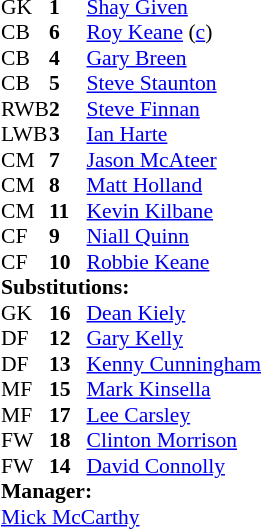<table style="font-size:90%; margin:0.2em auto;" cellspacing="0" cellpadding="0">
<tr>
<th width="25"></th>
<th width="25"></th>
</tr>
<tr>
<td>GK</td>
<td><strong>1</strong></td>
<td><a href='#'>Shay Given</a></td>
</tr>
<tr>
<td>CB</td>
<td><strong>6</strong></td>
<td><a href='#'>Roy Keane</a> (<a href='#'>c</a>)</td>
</tr>
<tr>
<td>CB</td>
<td><strong>4</strong></td>
<td><a href='#'>Gary Breen</a></td>
</tr>
<tr>
<td>CB</td>
<td><strong>5</strong></td>
<td><a href='#'>Steve Staunton</a></td>
<td></td>
<td></td>
</tr>
<tr>
<td>RWB</td>
<td><strong>2</strong></td>
<td><a href='#'>Steve Finnan</a></td>
<td></td>
</tr>
<tr>
<td>LWB</td>
<td><strong>3</strong></td>
<td><a href='#'>Ian Harte</a></td>
</tr>
<tr>
<td>CM</td>
<td><strong>7</strong></td>
<td><a href='#'>Jason McAteer</a></td>
<td></td>
<td></td>
</tr>
<tr>
<td>CM</td>
<td><strong>8</strong></td>
<td><a href='#'>Matt Holland</a></td>
</tr>
<tr>
<td>CM</td>
<td><strong>11</strong></td>
<td><a href='#'>Kevin Kilbane</a></td>
</tr>
<tr>
<td>CF</td>
<td><strong>9</strong></td>
<td><a href='#'>Niall Quinn</a></td>
</tr>
<tr>
<td>CF</td>
<td><strong>10</strong></td>
<td><a href='#'>Robbie Keane</a></td>
</tr>
<tr>
<td colspan=3><strong>Substitutions:</strong></td>
</tr>
<tr>
<td>GK</td>
<td><strong>16</strong></td>
<td><a href='#'>Dean Kiely</a></td>
</tr>
<tr>
<td>DF</td>
<td><strong>12</strong></td>
<td><a href='#'>Gary Kelly</a></td>
<td></td>
<td></td>
</tr>
<tr>
<td>DF</td>
<td><strong>13</strong></td>
<td><a href='#'>Kenny Cunningham</a></td>
<td></td>
<td></td>
</tr>
<tr>
<td>MF</td>
<td><strong>15</strong></td>
<td><a href='#'>Mark Kinsella</a></td>
</tr>
<tr>
<td>MF</td>
<td><strong>17</strong></td>
<td><a href='#'>Lee Carsley</a></td>
</tr>
<tr>
<td>FW</td>
<td><strong>18</strong></td>
<td><a href='#'>Clinton Morrison</a></td>
</tr>
<tr>
<td>FW</td>
<td><strong>14</strong></td>
<td><a href='#'>David Connolly</a></td>
</tr>
<tr>
<td colspan=3><strong>Manager:</strong></td>
</tr>
<tr>
<td colspan="4"><a href='#'>Mick McCarthy</a></td>
</tr>
</table>
